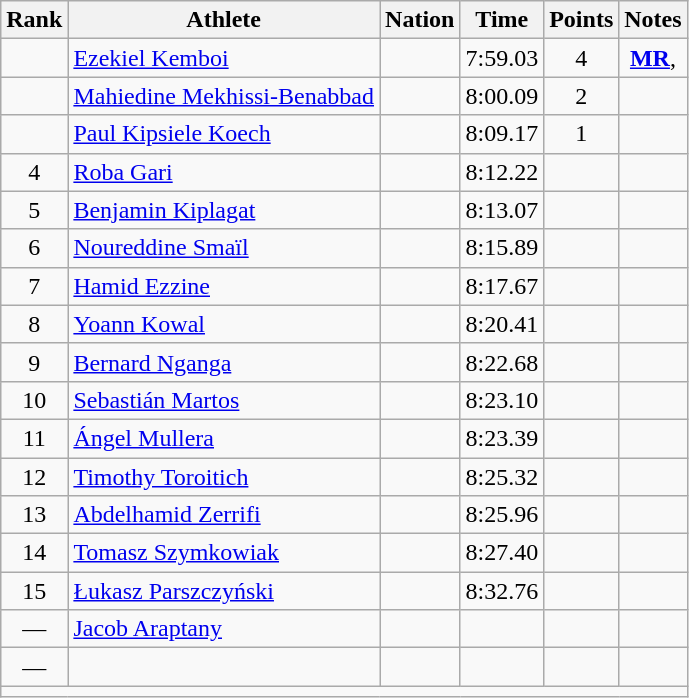<table class="wikitable mw-datatable sortable" style="text-align:center;">
<tr>
<th>Rank</th>
<th>Athlete</th>
<th>Nation</th>
<th>Time</th>
<th>Points</th>
<th>Notes</th>
</tr>
<tr>
<td></td>
<td align=left><a href='#'>Ezekiel Kemboi</a></td>
<td align=left></td>
<td>7:59.03</td>
<td>4</td>
<td><strong><a href='#'>MR</a></strong>, </td>
</tr>
<tr>
<td></td>
<td align=left><a href='#'>Mahiedine Mekhissi-Benabbad</a></td>
<td align=left></td>
<td>8:00.09</td>
<td>2</td>
<td><strong></strong></td>
</tr>
<tr>
<td></td>
<td align=left><a href='#'>Paul Kipsiele Koech</a></td>
<td align=left></td>
<td>8:09.17</td>
<td>1</td>
<td></td>
</tr>
<tr>
<td>4</td>
<td align=left><a href='#'>Roba Gari</a></td>
<td align=left></td>
<td>8:12.22</td>
<td></td>
<td></td>
</tr>
<tr>
<td>5</td>
<td align=left><a href='#'>Benjamin Kiplagat</a></td>
<td align=left></td>
<td>8:13.07</td>
<td></td>
<td></td>
</tr>
<tr>
<td>6</td>
<td align=left><a href='#'>Noureddine Smaïl</a></td>
<td align=left></td>
<td>8:15.89</td>
<td></td>
<td></td>
</tr>
<tr>
<td>7</td>
<td align=left><a href='#'>Hamid Ezzine</a></td>
<td align=left></td>
<td>8:17.67</td>
<td></td>
<td></td>
</tr>
<tr>
<td>8</td>
<td align=left><a href='#'>Yoann Kowal</a></td>
<td align=left></td>
<td>8:20.41</td>
<td></td>
<td></td>
</tr>
<tr>
<td>9</td>
<td align=left><a href='#'>Bernard Nganga</a></td>
<td align=left></td>
<td>8:22.68</td>
<td></td>
<td></td>
</tr>
<tr>
<td>10</td>
<td align=left><a href='#'>Sebastián Martos</a></td>
<td align=left></td>
<td>8:23.10</td>
<td></td>
<td></td>
</tr>
<tr>
<td>11</td>
<td align=left><a href='#'>Ángel Mullera</a></td>
<td align=left></td>
<td>8:23.39</td>
<td></td>
<td></td>
</tr>
<tr>
<td>12</td>
<td align=left><a href='#'>Timothy Toroitich</a></td>
<td align=left></td>
<td>8:25.32</td>
<td></td>
<td></td>
</tr>
<tr>
<td>13</td>
<td align=left><a href='#'>Abdelhamid Zerrifi</a></td>
<td align=left></td>
<td>8:25.96</td>
<td></td>
<td></td>
</tr>
<tr>
<td>14</td>
<td align=left><a href='#'>Tomasz Szymkowiak</a></td>
<td align=left></td>
<td>8:27.40</td>
<td></td>
<td></td>
</tr>
<tr>
<td>15</td>
<td align=left><a href='#'>Łukasz Parszczyński</a></td>
<td align=left></td>
<td>8:32.76</td>
<td></td>
<td></td>
</tr>
<tr>
<td>—</td>
<td align=left><a href='#'>Jacob Araptany</a></td>
<td align=left></td>
<td></td>
<td></td>
<td></td>
</tr>
<tr>
<td>—</td>
<td align=left></td>
<td align=left></td>
<td></td>
<td></td>
<td></td>
</tr>
<tr class="sortbottom">
<td colspan=6></td>
</tr>
</table>
